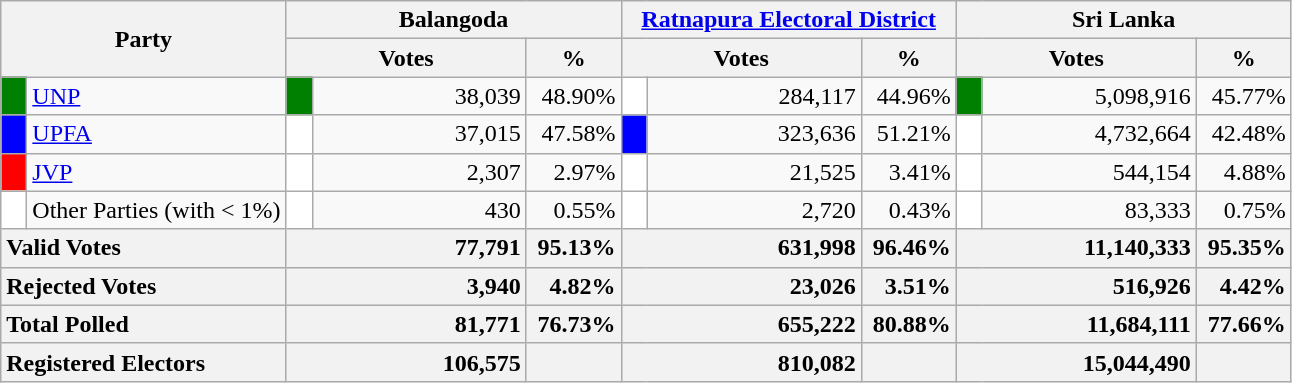<table class="wikitable">
<tr>
<th colspan="2" width="144px"rowspan="2">Party</th>
<th colspan="3" width="216px">Balangoda</th>
<th colspan="3" width="216px"><a href='#'>Ratnapura Electoral District</a></th>
<th colspan="3" width="216px">Sri Lanka</th>
</tr>
<tr>
<th colspan="2" width="144px">Votes</th>
<th>%</th>
<th colspan="2" width="144px">Votes</th>
<th>%</th>
<th colspan="2" width="144px">Votes</th>
<th>%</th>
</tr>
<tr>
<td style="background-color:green;" width="10px"></td>
<td style="text-align:left;"><a href='#'>UNP</a></td>
<td style="background-color:green;" width="10px"></td>
<td style="text-align:right;">38,039</td>
<td style="text-align:right;">48.90%</td>
<td style="background-color:white;" width="10px"></td>
<td style="text-align:right;">284,117</td>
<td style="text-align:right;">44.96%</td>
<td style="background-color:green;" width="10px"></td>
<td style="text-align:right;">5,098,916</td>
<td style="text-align:right;">45.77%</td>
</tr>
<tr>
<td style="background-color:blue;" width="10px"></td>
<td style="text-align:left;"><a href='#'>UPFA</a></td>
<td style="background-color:white;" width="10px"></td>
<td style="text-align:right;">37,015</td>
<td style="text-align:right;">47.58%</td>
<td style="background-color:blue;" width="10px"></td>
<td style="text-align:right;">323,636</td>
<td style="text-align:right;">51.21%</td>
<td style="background-color:white;" width="10px"></td>
<td style="text-align:right;">4,732,664</td>
<td style="text-align:right;">42.48%</td>
</tr>
<tr>
<td style="background-color:red;" width="10px"></td>
<td style="text-align:left;"><a href='#'>JVP</a></td>
<td style="background-color:white;" width="10px"></td>
<td style="text-align:right;">2,307</td>
<td style="text-align:right;">2.97%</td>
<td style="background-color:white;" width="10px"></td>
<td style="text-align:right;">21,525</td>
<td style="text-align:right;">3.41%</td>
<td style="background-color:white;" width="10px"></td>
<td style="text-align:right;">544,154</td>
<td style="text-align:right;">4.88%</td>
</tr>
<tr>
<td style="background-color:white;" width="10px"></td>
<td style="text-align:left;">Other Parties (with < 1%)</td>
<td style="background-color:white;" width="10px"></td>
<td style="text-align:right;">430</td>
<td style="text-align:right;">0.55%</td>
<td style="background-color:white;" width="10px"></td>
<td style="text-align:right;">2,720</td>
<td style="text-align:right;">0.43%</td>
<td style="background-color:white;" width="10px"></td>
<td style="text-align:right;">83,333</td>
<td style="text-align:right;">0.75%</td>
</tr>
<tr>
<th colspan="2" width="144px"style="text-align:left;">Valid Votes</th>
<th style="text-align:right;"colspan="2" width="144px">77,791</th>
<th style="text-align:right;">95.13%</th>
<th style="text-align:right;"colspan="2" width="144px">631,998</th>
<th style="text-align:right;">96.46%</th>
<th style="text-align:right;"colspan="2" width="144px">11,140,333</th>
<th style="text-align:right;">95.35%</th>
</tr>
<tr>
<th colspan="2" width="144px"style="text-align:left;">Rejected Votes</th>
<th style="text-align:right;"colspan="2" width="144px">3,940</th>
<th style="text-align:right;">4.82%</th>
<th style="text-align:right;"colspan="2" width="144px">23,026</th>
<th style="text-align:right;">3.51%</th>
<th style="text-align:right;"colspan="2" width="144px">516,926</th>
<th style="text-align:right;">4.42%</th>
</tr>
<tr>
<th colspan="2" width="144px"style="text-align:left;">Total Polled</th>
<th style="text-align:right;"colspan="2" width="144px">81,771</th>
<th style="text-align:right;">76.73%</th>
<th style="text-align:right;"colspan="2" width="144px">655,222</th>
<th style="text-align:right;">80.88%</th>
<th style="text-align:right;"colspan="2" width="144px">11,684,111</th>
<th style="text-align:right;">77.66%</th>
</tr>
<tr>
<th colspan="2" width="144px"style="text-align:left;">Registered Electors</th>
<th style="text-align:right;"colspan="2" width="144px">106,575</th>
<th></th>
<th style="text-align:right;"colspan="2" width="144px">810,082</th>
<th></th>
<th style="text-align:right;"colspan="2" width="144px">15,044,490</th>
<th></th>
</tr>
</table>
